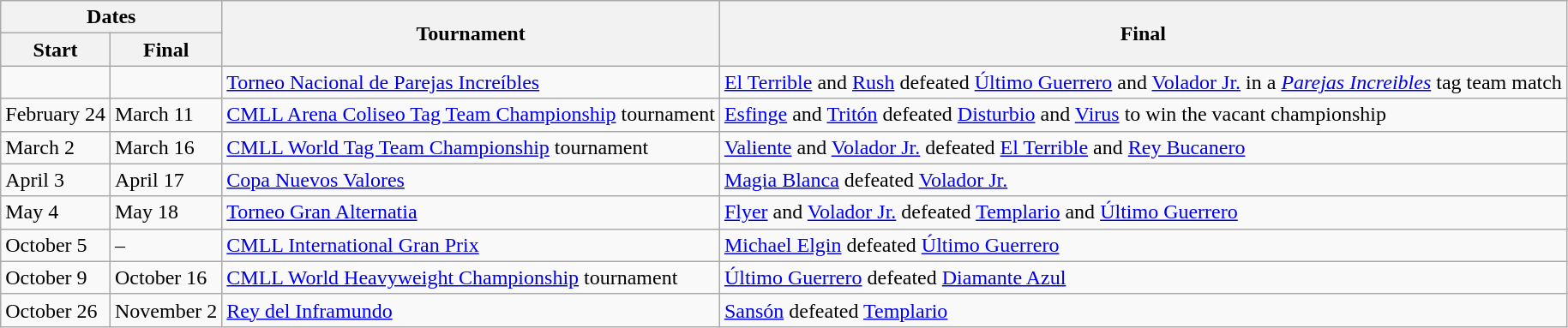<table class="wikitable">
<tr>
<th colspan=2>Dates</th>
<th rowspan=2 scope="col">Tournament</th>
<th rowspan=2>Final</th>
</tr>
<tr>
<th scope="col">Start</th>
<th scope="col">Final</th>
</tr>
<tr>
<td></td>
<td></td>
<td><a href='#'>Torneo Nacional de Parejas Increíbles</a></td>
<td><a href='#'>El Terrible</a> and <a href='#'>Rush</a> defeated <a href='#'>Último Guerrero</a> and <a href='#'>Volador Jr.</a> in a <a href='#'><em>Parejas Increibles</em></a> tag team match</td>
</tr>
<tr>
<td>February 24</td>
<td>March 11</td>
<td><a href='#'>CMLL Arena Coliseo Tag Team Championship</a> tournament</td>
<td><a href='#'>Esfinge</a> and <a href='#'>Tritón</a> defeated <a href='#'>Disturbio</a> and <a href='#'>Virus</a> to win the vacant championship</td>
</tr>
<tr>
<td>March 2</td>
<td>March 16</td>
<td><a href='#'>CMLL World Tag Team Championship</a> tournament</td>
<td><a href='#'>Valiente</a> and <a href='#'>Volador Jr.</a> defeated <a href='#'>El Terrible</a> and <a href='#'>Rey Bucanero</a></td>
</tr>
<tr>
<td>April 3</td>
<td>April 17</td>
<td><a href='#'>Copa Nuevos Valores</a></td>
<td><a href='#'>Magia Blanca</a> defeated <a href='#'>Volador Jr.</a></td>
</tr>
<tr>
<td>May 4</td>
<td>May 18</td>
<td><a href='#'>Torneo Gran Alternatia</a></td>
<td><a href='#'>Flyer</a> and <a href='#'>Volador Jr.</a> defeated <a href='#'>Templario</a> and <a href='#'>Último Guerrero</a></td>
</tr>
<tr>
<td>October 5</td>
<td>–</td>
<td><a href='#'>CMLL International Gran Prix</a></td>
<td><a href='#'>Michael Elgin</a> defeated <a href='#'>Último Guerrero</a></td>
</tr>
<tr>
<td>October 9</td>
<td>October 16</td>
<td><a href='#'>CMLL World Heavyweight Championship</a> tournament</td>
<td><a href='#'>Último Guerrero</a> defeated <a href='#'>Diamante Azul</a></td>
</tr>
<tr>
<td>October 26</td>
<td>November 2</td>
<td><a href='#'>Rey del Inframundo</a></td>
<td><a href='#'>Sansón</a> defeated <a href='#'>Templario</a></td>
</tr>
</table>
